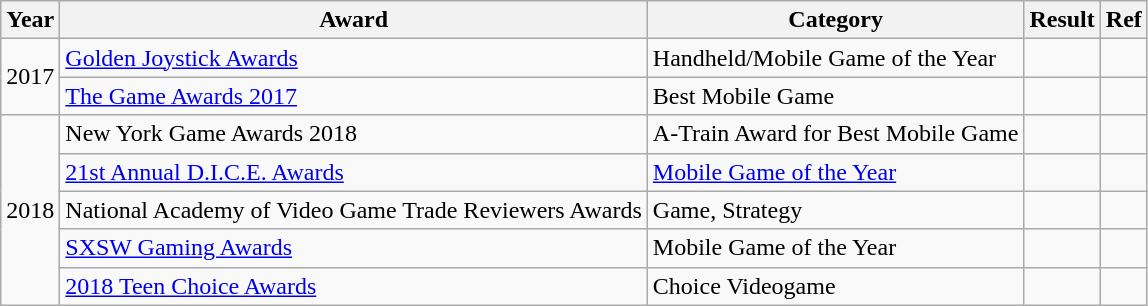<table class="wikitable sortable">
<tr>
<th>Year</th>
<th>Award</th>
<th>Category</th>
<th>Result</th>
<th>Ref</th>
</tr>
<tr>
<td style="text-align:center;" rowspan=2>2017</td>
<td><a href='#'>Golden Joystick Awards</a></td>
<td>Handheld/Mobile Game of the Year</td>
<td></td>
<td style="text-align:center;"></td>
</tr>
<tr>
<td><a href='#'>The Game Awards 2017</a></td>
<td>Best Mobile Game</td>
<td></td>
<td style="text-align:center;"></td>
</tr>
<tr>
<td style="text-align:center;" rowspan=5>2018</td>
<td>New York Game Awards 2018</td>
<td>A-Train Award for Best Mobile Game</td>
<td></td>
<td style="text-align:center;"></td>
</tr>
<tr>
<td><a href='#'>21st Annual D.I.C.E. Awards</a></td>
<td><a href='#'>Mobile Game of the Year</a></td>
<td></td>
<td style="text-align:center;"></td>
</tr>
<tr>
<td>National Academy of Video Game Trade Reviewers Awards</td>
<td>Game, Strategy</td>
<td></td>
<td style="text-align:center;"></td>
</tr>
<tr>
<td><a href='#'>SXSW Gaming Awards</a></td>
<td>Mobile Game of the Year</td>
<td></td>
<td style="text-align:center;"></td>
</tr>
<tr>
<td><a href='#'>2018 Teen Choice Awards</a></td>
<td>Choice Videogame</td>
<td></td>
<td style="text-align:center;"></td>
</tr>
</table>
